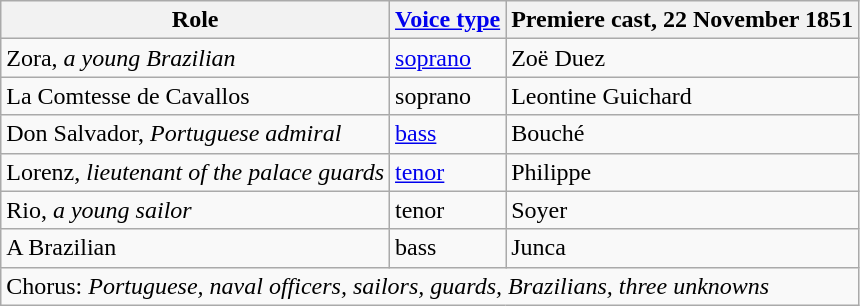<table class="wikitable">
<tr>
<th>Role</th>
<th><a href='#'>Voice type</a></th>
<th>Premiere cast, 22 November 1851</th>
</tr>
<tr>
<td>Zora, <em>a young Brazilian</em></td>
<td><a href='#'>soprano</a></td>
<td>Zoë Duez</td>
</tr>
<tr>
<td>La Comtesse de Cavallos</td>
<td>soprano</td>
<td>Leontine Guichard</td>
</tr>
<tr>
<td>Don Salvador, <em>Portuguese admiral</em></td>
<td><a href='#'>bass</a></td>
<td>Bouché</td>
</tr>
<tr>
<td>Lorenz, <em>lieutenant of the palace guards</em></td>
<td><a href='#'>tenor</a></td>
<td>Philippe</td>
</tr>
<tr>
<td>Rio, <em>a young sailor</em></td>
<td>tenor</td>
<td>Soyer</td>
</tr>
<tr>
<td>A Brazilian</td>
<td>bass</td>
<td>Junca</td>
</tr>
<tr>
<td colspan="3">Chorus: <em>Portuguese, naval officers, sailors, guards, Brazilians, three unknowns</em></td>
</tr>
</table>
